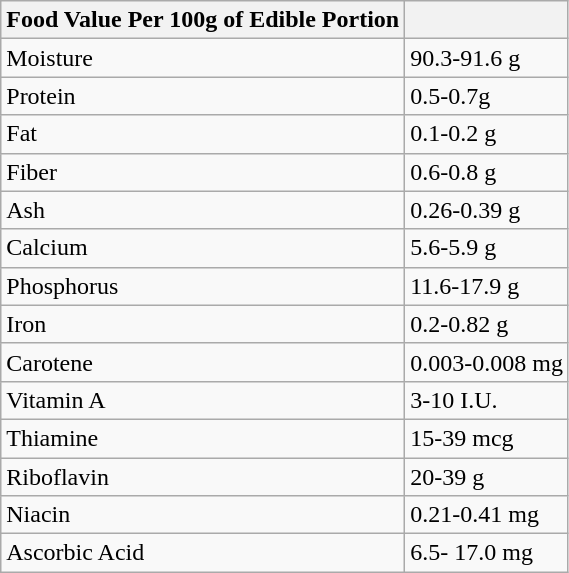<table class="wikitable">
<tr>
<th>Food Value Per 100g of Edible Portion</th>
<th></th>
</tr>
<tr>
<td>Moisture</td>
<td>90.3-91.6 g</td>
</tr>
<tr>
<td>Protein</td>
<td>0.5-0.7g</td>
</tr>
<tr>
<td>Fat</td>
<td>0.1-0.2 g</td>
</tr>
<tr>
<td>Fiber</td>
<td>0.6-0.8 g</td>
</tr>
<tr>
<td>Ash</td>
<td>0.26-0.39 g</td>
</tr>
<tr>
<td>Calcium</td>
<td>5.6-5.9 g</td>
</tr>
<tr>
<td>Phosphorus</td>
<td>11.6-17.9 g</td>
</tr>
<tr>
<td>Iron</td>
<td>0.2-0.82 g</td>
</tr>
<tr>
<td>Carotene</td>
<td>0.003-0.008 mg</td>
</tr>
<tr>
<td>Vitamin A</td>
<td>3-10 I.U.</td>
</tr>
<tr>
<td>Thiamine</td>
<td>15-39 mcg</td>
</tr>
<tr>
<td>Riboflavin</td>
<td>20-39 g</td>
</tr>
<tr>
<td>Niacin</td>
<td>0.21-0.41 mg</td>
</tr>
<tr>
<td>Ascorbic Acid</td>
<td>6.5- 17.0 mg</td>
</tr>
</table>
